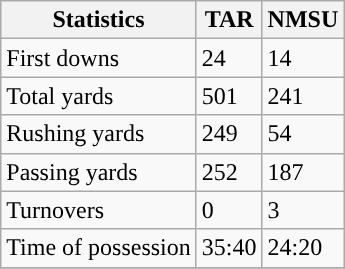<table class="wikitable" style="float: left;">
<tr>
<th>Statistics</th>
<th>TAR</th>
<th>NMSU</th>
</tr>
<tr>
<td>First downs</td>
<td>24</td>
<td>14</td>
</tr>
<tr>
<td>Total yards</td>
<td>501</td>
<td>241</td>
</tr>
<tr>
<td>Rushing yards</td>
<td>249</td>
<td>54</td>
</tr>
<tr>
<td>Passing yards</td>
<td>252</td>
<td>187</td>
</tr>
<tr>
<td>Turnovers</td>
<td>0</td>
<td>3</td>
</tr>
<tr>
<td>Time of possession</td>
<td>35:40</td>
<td>24:20</td>
</tr>
<tr>
</tr>
</table>
